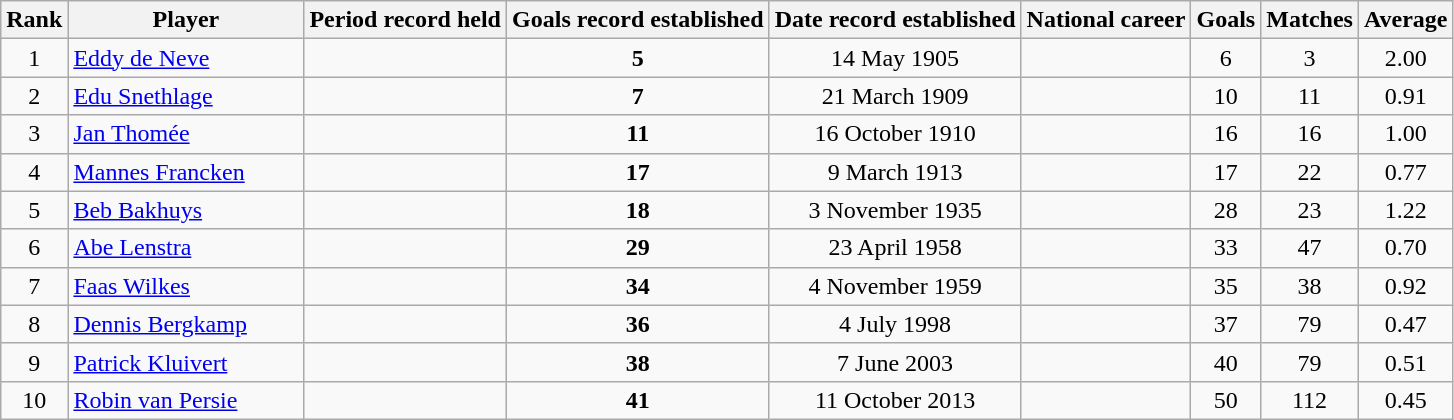<table class="wikitable sortable" style="text-align:center;">
<tr>
<th>Rank</th>
<th style="width:150px;">Player</th>
<th>Period record held</th>
<th>Goals record established</th>
<th>Date record established</th>
<th>National career</th>
<th>Goals</th>
<th>Matches</th>
<th>Average</th>
</tr>
<tr>
<td>1</td>
<td align=left><a href='#'>Eddy de Neve</a></td>
<td></td>
<td><strong>5</strong></td>
<td>14 May 1905</td>
<td></td>
<td>6</td>
<td>3</td>
<td>2.00</td>
</tr>
<tr>
<td>2</td>
<td align=left><a href='#'>Edu Snethlage</a></td>
<td></td>
<td><strong>7</strong></td>
<td>21 March 1909</td>
<td></td>
<td>10</td>
<td>11</td>
<td>0.91</td>
</tr>
<tr>
<td>3</td>
<td align=left><a href='#'>Jan Thomée</a></td>
<td></td>
<td><strong>11</strong></td>
<td>16 October 1910</td>
<td></td>
<td>16</td>
<td>16</td>
<td>1.00</td>
</tr>
<tr>
<td>4</td>
<td align=left><a href='#'>Mannes Francken</a></td>
<td></td>
<td><strong>17</strong></td>
<td>9 March 1913</td>
<td></td>
<td>17</td>
<td>22</td>
<td>0.77</td>
</tr>
<tr>
<td>5</td>
<td align=left><a href='#'>Beb Bakhuys</a></td>
<td></td>
<td><strong>18</strong></td>
<td>3 November 1935</td>
<td></td>
<td>28</td>
<td>23</td>
<td>1.22</td>
</tr>
<tr>
<td>6</td>
<td align=left><a href='#'>Abe Lenstra</a></td>
<td></td>
<td><strong>29</strong></td>
<td>23 April 1958</td>
<td></td>
<td>33</td>
<td>47</td>
<td>0.70</td>
</tr>
<tr>
<td>7</td>
<td align=left><a href='#'>Faas Wilkes</a></td>
<td></td>
<td><strong>34</strong></td>
<td>4 November 1959</td>
<td></td>
<td>35</td>
<td>38</td>
<td>0.92</td>
</tr>
<tr>
<td>8</td>
<td align=left><a href='#'>Dennis Bergkamp</a></td>
<td></td>
<td><strong>36</strong></td>
<td>4 July 1998</td>
<td></td>
<td>37</td>
<td>79</td>
<td>0.47</td>
</tr>
<tr>
<td>9</td>
<td align=left><a href='#'>Patrick Kluivert</a></td>
<td></td>
<td><strong>38</strong></td>
<td>7 June 2003</td>
<td></td>
<td>40</td>
<td>79</td>
<td>0.51</td>
</tr>
<tr>
<td>10</td>
<td align=left><a href='#'>Robin van Persie</a></td>
<td></td>
<td><strong>41</strong></td>
<td>11 October 2013</td>
<td></td>
<td>50</td>
<td>112</td>
<td>0.45</td>
</tr>
</table>
